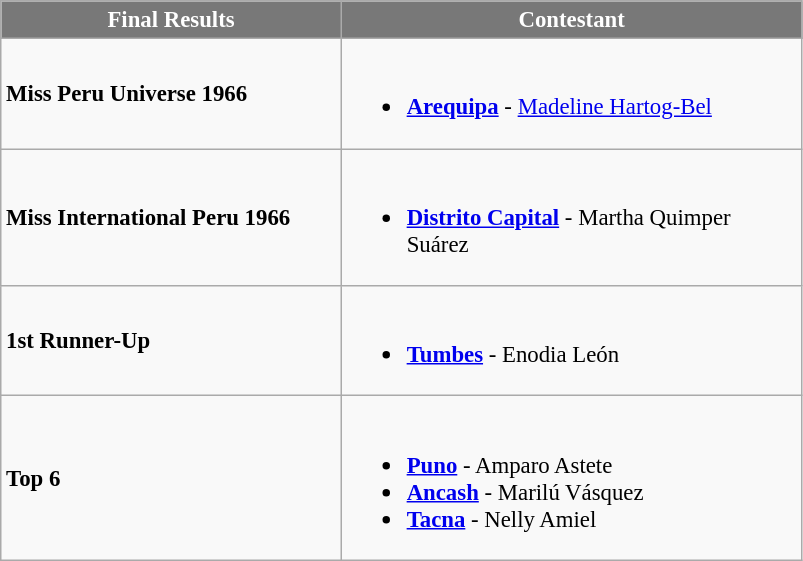<table class="wikitable sortable" style="font-size: 95%;">
<tr>
<th width="220" style="background-color:#787878;color:#FFFFFF;">Final Results</th>
<th width="300" style="background-color:#787878;color:#FFFFFF;">Contestant</th>
</tr>
<tr>
<td><strong>Miss Peru Universe 1966</strong></td>
<td><br><ul><li> <strong><a href='#'>Arequipa</a></strong> - <a href='#'>Madeline Hartog-Bel</a></li></ul></td>
</tr>
<tr>
<td><strong>Miss International Peru 1966</strong></td>
<td><br><ul><li> <strong><a href='#'>Distrito Capital</a></strong> - Martha Quimper Suárez</li></ul></td>
</tr>
<tr>
<td><strong>1st Runner-Up</strong></td>
<td><br><ul><li> <strong><a href='#'>Tumbes</a></strong> - Enodia León</li></ul></td>
</tr>
<tr>
<td><strong>Top 6</strong></td>
<td><br><ul><li> <strong><a href='#'>Puno</a></strong> - Amparo Astete</li><li> <strong><a href='#'>Ancash</a></strong> - Marilú Vásquez</li><li> <strong><a href='#'>Tacna</a></strong> - Nelly Amiel</li></ul></td>
</tr>
</table>
